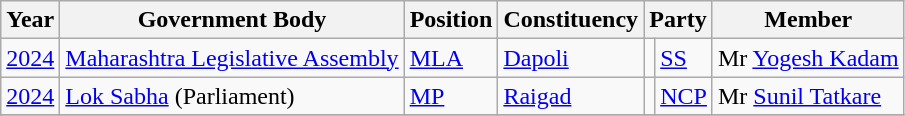<table class="wikitable">
<tr>
<th>Year</th>
<th>Government Body</th>
<th>Position</th>
<th>Constituency</th>
<th colspan="2">Party</th>
<th>Member</th>
</tr>
<tr>
<td><a href='#'>2024</a></td>
<td><a href='#'>Maharashtra Legislative Assembly</a></td>
<td><a href='#'>MLA</a></td>
<td><a href='#'>Dapoli</a></td>
<td rowspan=1 style=background-color:></td>
<td rowspan=1><a href='#'>SS</a></td>
<td>Mr <a href='#'>Yogesh Kadam</a></td>
</tr>
<tr>
<td><a href='#'>2024</a></td>
<td><a href='#'>Lok Sabha</a> (Parliament)</td>
<td><a href='#'>MP</a></td>
<td><a href='#'>Raigad</a></td>
<td rowspan=1 style=background-color:></td>
<td rowspan=1><a href='#'>NCP</a></td>
<td>Mr <a href='#'>Sunil Tatkare</a></td>
</tr>
<tr>
</tr>
</table>
